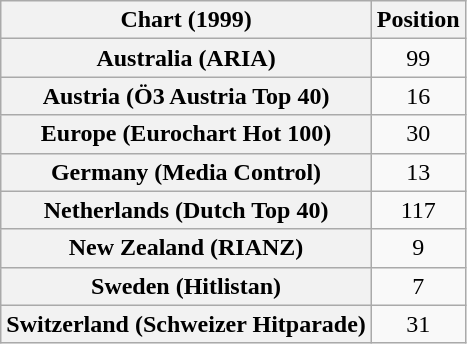<table class="wikitable sortable plainrowheaders" style="text-align:center">
<tr>
<th>Chart (1999)</th>
<th>Position</th>
</tr>
<tr>
<th scope="row">Australia (ARIA)</th>
<td>99</td>
</tr>
<tr>
<th scope="row">Austria (Ö3 Austria Top 40)</th>
<td>16</td>
</tr>
<tr>
<th scope="row">Europe (Eurochart Hot 100)</th>
<td>30</td>
</tr>
<tr>
<th scope="row">Germany (Media Control)</th>
<td>13</td>
</tr>
<tr>
<th scope="row">Netherlands (Dutch Top 40)</th>
<td>117</td>
</tr>
<tr>
<th scope="row">New Zealand (RIANZ)</th>
<td>9</td>
</tr>
<tr>
<th scope="row">Sweden (Hitlistan)</th>
<td>7</td>
</tr>
<tr>
<th scope="row">Switzerland (Schweizer Hitparade)</th>
<td>31</td>
</tr>
</table>
